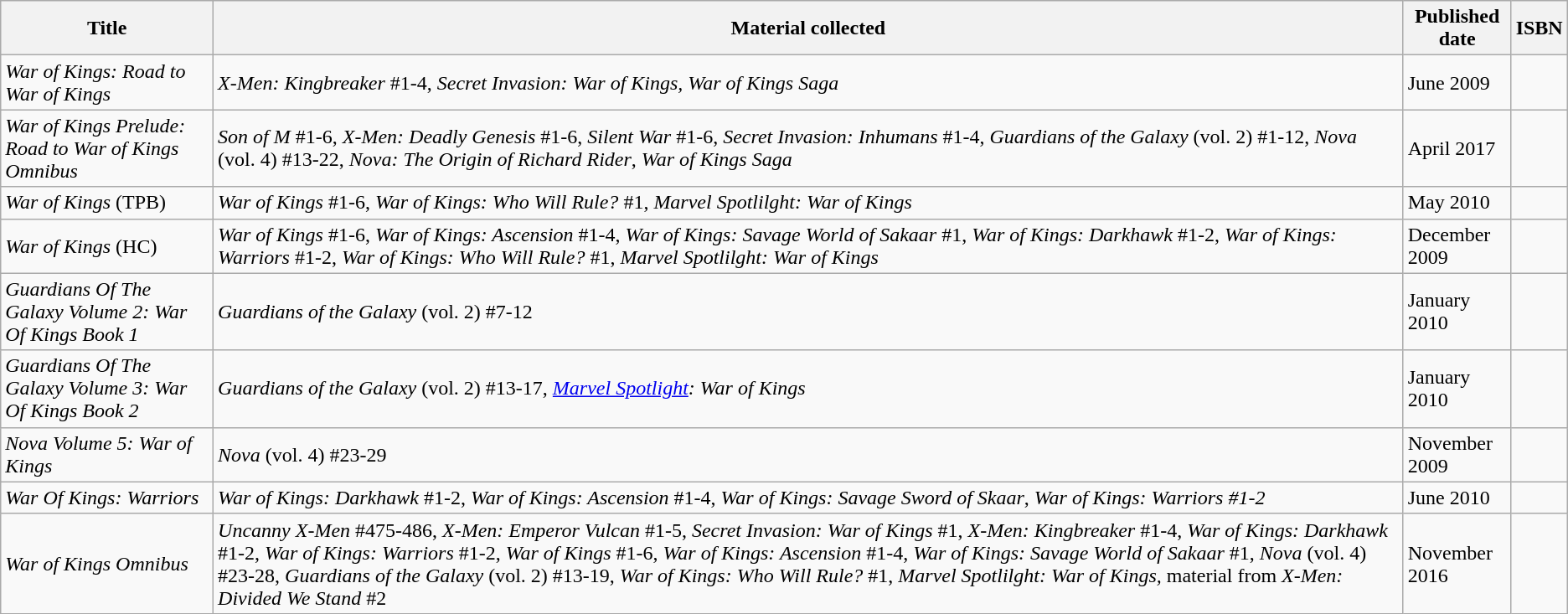<table class="wikitable">
<tr>
<th>Title</th>
<th>Material collected</th>
<th>Published date</th>
<th>ISBN</th>
</tr>
<tr>
<td><em>War of Kings: Road to War of Kings</em></td>
<td><em>X-Men: Kingbreaker</em> #1-4, <em>Secret Invasion: War of Kings,</em> <em>War of Kings Saga</em></td>
<td>June 2009</td>
<td></td>
</tr>
<tr>
<td><em>War of Kings Prelude: Road to War of Kings Omnibus</em></td>
<td><em>Son of M</em> #1-6, <em>X-Men: Deadly Genesis</em> #1-6, <em>Silent War</em> #1-6, <em>Secret Invasion: Inhumans</em> #1-4, <em>Guardians of the Galaxy</em> (vol. 2) #1-12, <em>Nova</em> (vol. 4) #13-22, <em>Nova: The Origin of Richard Rider</em>, <em>War of Kings Saga</em></td>
<td>April 2017</td>
<td></td>
</tr>
<tr>
<td><em>War of Kings</em> (TPB)</td>
<td><em>War of Kings</em> #1-6, <em>War of Kings: Who Will Rule?</em> #1, <em>Marvel Spotlilght: War of Kings</em></td>
<td>May 2010</td>
<td></td>
</tr>
<tr>
<td><em>War of Kings</em> (HC)</td>
<td><em>War of Kings</em> #1-6, <em>War of Kings: Ascension</em> #1-4, <em>War of Kings: Savage World of Sakaar</em> #1, <em>War of Kings: Darkhawk</em> #1-2, <em>War of Kings: Warriors</em> #1-2, <em>War of Kings: Who Will Rule?</em> #1, <em>Marvel Spotlilght: War of Kings</em></td>
<td>December 2009</td>
<td></td>
</tr>
<tr>
<td><em>Guardians Of The Galaxy Volume 2: War Of Kings Book 1</em></td>
<td><em>Guardians of the Galaxy</em> (vol. 2) #7-12</td>
<td>January 2010</td>
<td></td>
</tr>
<tr>
<td><em>Guardians Of The Galaxy Volume 3: War Of Kings Book 2</em></td>
<td><em>Guardians of the Galaxy</em> (vol. 2) #13-17, <em><a href='#'>Marvel Spotlight</a>: War of Kings</em></td>
<td>January 2010</td>
<td></td>
</tr>
<tr>
<td><em>Nova Volume 5: War of Kings</em></td>
<td><em>Nova</em> (vol. 4) #23-29</td>
<td>November 2009</td>
<td></td>
</tr>
<tr>
<td><em>War Of Kings: Warriors</em></td>
<td><em>War of Kings: Darkhawk</em> #1-2, <em>War of Kings: Ascension</em> #1-4, <em>War of Kings: Savage Sword of Skaar</em>, <em>War of Kings: Warriors #1-2</em></td>
<td>June 2010</td>
<td></td>
</tr>
<tr>
<td><em>War of Kings Omnibus</em></td>
<td><em>Uncanny X-Men</em> #475-486, <em>X-Men: Emperor Vulcan</em> #1-5, <em>Secret Invasion: War of Kings</em> #1, <em>X-Men: Kingbreaker</em> #1-4, <em>War of Kings: Darkhawk</em> #1-2, <em>War of Kings: Warriors</em> #1-2, <em>War of Kings</em> #1-6, <em>War of Kings: Ascension</em> #1-4, <em>War of Kings: Savage World of Sakaar</em> #1, <em>Nova</em> (vol. 4) #23-28, <em>Guardians of the Galaxy</em> (vol. 2) #13-19, <em>War of Kings: Who Will Rule?</em> #1, <em>Marvel Spotlilght: War of Kings,</em> material from <em>X-Men: Divided We Stand</em> #2</td>
<td>November 2016</td>
<td></td>
</tr>
</table>
